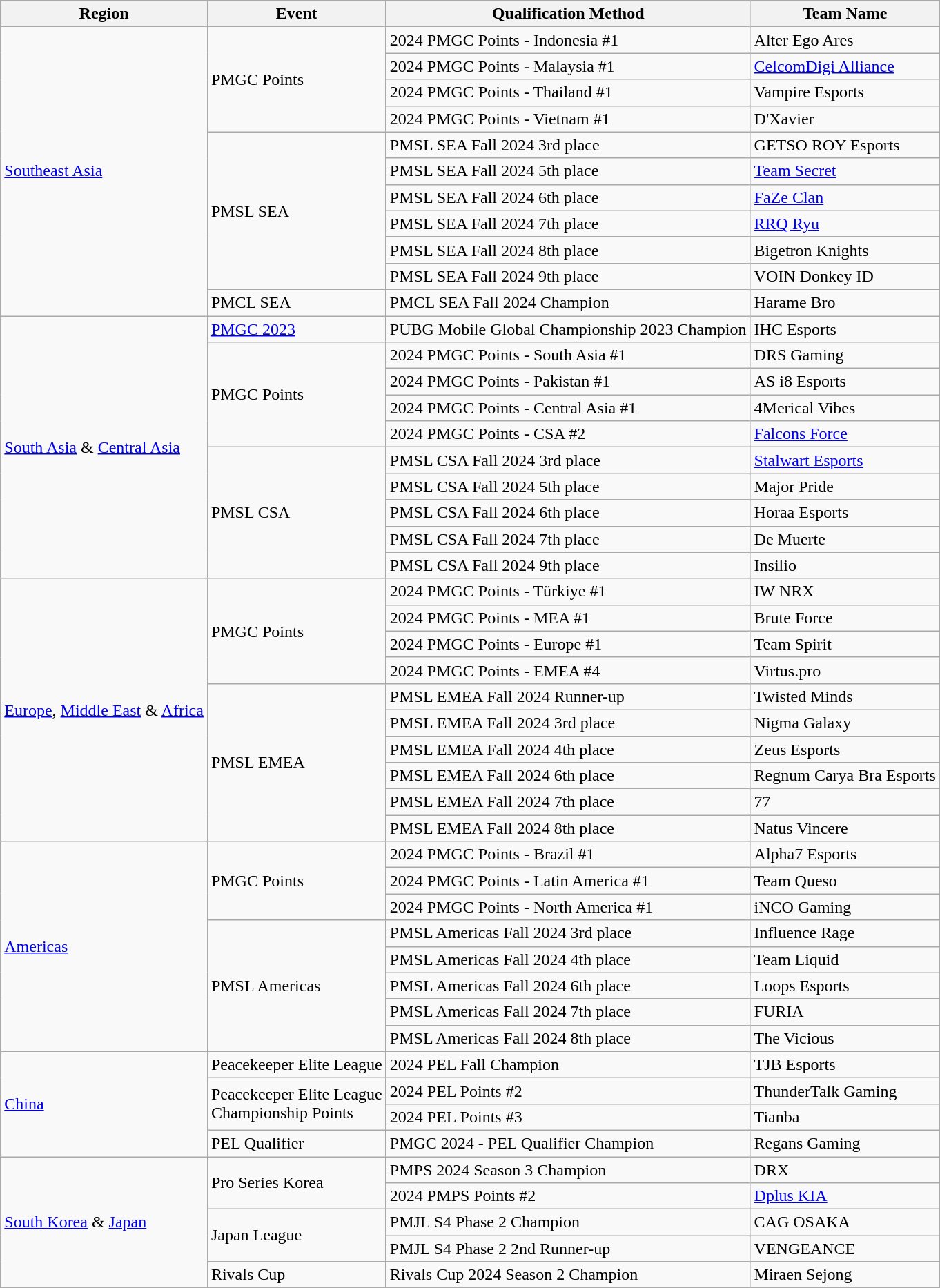<table class="wikitable sortable" style="text-align:left;">
<tr>
<th>Region</th>
<th>Event</th>
<th>Qualification Method</th>
<th>Team Name</th>
</tr>
<tr>
<td rowspan="11"><a href='#'>Southeast Asia</a></td>
<td rowspan="4">PMGC Points</td>
<td>2024 PMGC Points - Indonesia #1</td>
<td> Alter Ego Ares</td>
</tr>
<tr>
<td>2024 PMGC Points - Malaysia #1</td>
<td> <a href='#'>CelcomDigi Alliance</a></td>
</tr>
<tr>
<td>2024 PMGC Points - Thailand #1</td>
<td> Vampire Esports</td>
</tr>
<tr>
<td>2024 PMGC Points - Vietnam #1</td>
<td> D'Xavier</td>
</tr>
<tr>
<td rowspan="6">PMSL SEA</td>
<td>PMSL SEA Fall 2024  3rd place</td>
<td> GETSO ROY Esports</td>
</tr>
<tr>
<td>PMSL SEA Fall 2024  5th place</td>
<td> <a href='#'>Team Secret</a></td>
</tr>
<tr>
<td>PMSL SEA Fall 2024  6th place</td>
<td> <a href='#'>FaZe Clan</a></td>
</tr>
<tr>
<td>PMSL SEA Fall 2024  7th place</td>
<td> <a href='#'>RRQ Ryu</a></td>
</tr>
<tr>
<td>PMSL SEA Fall 2024  8th place</td>
<td> Bigetron Knights</td>
</tr>
<tr>
<td>PMSL SEA Fall 2024  9th place</td>
<td> VOIN Donkey ID</td>
</tr>
<tr>
<td>PMCL SEA</td>
<td>PMCL SEA Fall 2024 Champion</td>
<td> Harame Bro</td>
</tr>
<tr>
<td rowspan="10"><a href='#'>South Asia</a> & <a href='#'>Central Asia</a></td>
<td><a href='#'>PMGC 2023</a></td>
<td>PUBG Mobile Global Championship 2023 Champion</td>
<td> IHC Esports</td>
</tr>
<tr>
<td rowspan="4">PMGC Points</td>
<td>2024 PMGC Points - South Asia #1</td>
<td> DRS Gaming</td>
</tr>
<tr>
<td>2024 PMGC Points - Pakistan #1</td>
<td> AS i8 Esports</td>
</tr>
<tr>
<td>2024 PMGC Points - Central Asia #1</td>
<td> 4Merical Vibes</td>
</tr>
<tr>
<td>2024 PMGC Points - CSA  #2</td>
<td> <a href='#'>Falcons Force</a></td>
</tr>
<tr>
<td rowspan="5">PMSL CSA</td>
<td>PMSL CSA Fall 2024  3rd place</td>
<td> <a href='#'>Stalwart Esports</a></td>
</tr>
<tr>
<td>PMSL CSA Fall 2024  5th place</td>
<td> Major Pride</td>
</tr>
<tr>
<td>PMSL CSA Fall 2024  6th place</td>
<td> Horaa Esports</td>
</tr>
<tr>
<td>PMSL CSA Fall 2024  7th place</td>
<td> De Muerte</td>
</tr>
<tr>
<td>PMSL CSA Fall 2024  9th place</td>
<td> Insilio</td>
</tr>
<tr>
<td rowspan="10"><a href='#'>Europe</a>, <a href='#'>Middle East</a> & <a href='#'>Africa</a></td>
<td rowspan="4">PMGC Points</td>
<td>2024 PMGC Points - Türkiye #1</td>
<td> IW NRX</td>
</tr>
<tr>
<td>2024 PMGC Points - MEA #1</td>
<td> Brute Force</td>
</tr>
<tr>
<td>2024 PMGC Points - Europe #1</td>
<td> Team Spirit</td>
</tr>
<tr>
<td>2024 PMGC Points - EMEA  #4</td>
<td> Virtus.pro</td>
</tr>
<tr>
<td rowspan="6">PMSL EMEA</td>
<td>PMSL EMEA Fall 2024  Runner-up</td>
<td> Twisted Minds</td>
</tr>
<tr>
<td>PMSL EMEA Fall 2024  3rd place</td>
<td> Nigma Galaxy</td>
</tr>
<tr>
<td>PMSL EMEA Fall 2024  4th place</td>
<td> Zeus Esports</td>
</tr>
<tr>
<td>PMSL EMEA Fall 2024  6th place</td>
<td> Regnum Carya Bra Esports</td>
</tr>
<tr>
<td>PMSL EMEA Fall 2024  7th place</td>
<td> 77</td>
</tr>
<tr>
<td>PMSL EMEA Fall 2024  8th place</td>
<td> Natus Vincere</td>
</tr>
<tr>
<td rowspan="8"><a href='#'>Americas</a></td>
<td rowspan="3">PMGC Points</td>
<td>2024 PMGC Points - Brazil #1</td>
<td> Alpha7 Esports</td>
</tr>
<tr>
<td>2024 PMGC Points - Latin America #1</td>
<td> Team Queso</td>
</tr>
<tr>
<td>2024 PMGC Points - North America #1</td>
<td> iNCO Gaming</td>
</tr>
<tr>
<td rowspan="5">PMSL Americas</td>
<td>PMSL Americas Fall 2024  3rd place</td>
<td> Influence Rage</td>
</tr>
<tr>
<td>PMSL Americas Fall 2024  4th place</td>
<td> Team Liquid</td>
</tr>
<tr>
<td>PMSL Americas Fall 2024  6th place</td>
<td> Loops Esports</td>
</tr>
<tr>
<td>PMSL Americas Fall 2024  7th place</td>
<td> FURIA</td>
</tr>
<tr>
<td>PMSL Americas Fall 2024  8th place</td>
<td> The Vicious</td>
</tr>
<tr>
<td rowspan="4"><a href='#'>China</a></td>
<td>Peacekeeper Elite League</td>
<td>2024 PEL Fall Champion</td>
<td> TJB Esports</td>
</tr>
<tr>
<td rowspan="2">Peacekeeper Elite League<br>Championship Points</td>
<td>2024 PEL Points  #2</td>
<td> ThunderTalk Gaming</td>
</tr>
<tr>
<td>2024 PEL Points  #3</td>
<td> Tianba</td>
</tr>
<tr>
<td>PEL Qualifier</td>
<td>PMGC 2024 - PEL Qualifier Champion</td>
<td> Regans Gaming</td>
</tr>
<tr>
<td rowspan="5"><a href='#'>South Korea</a> & <a href='#'>Japan</a></td>
<td rowspan="2">Pro Series Korea</td>
<td>PMPS 2024 Season 3 Champion</td>
<td> DRX</td>
</tr>
<tr>
<td>2024 PMPS Points  #2</td>
<td> <a href='#'>Dplus KIA</a></td>
</tr>
<tr>
<td rowspan="2">Japan League</td>
<td>PMJL S4 Phase 2 Champion</td>
<td> CAG OSAKA</td>
</tr>
<tr>
<td>PMJL S4 Phase 2  2nd Runner-up</td>
<td> VENGEANCE</td>
</tr>
<tr>
<td>Rivals Cup</td>
<td>Rivals Cup 2024 Season 2 Champion</td>
<td>  Miraen Sejong</td>
</tr>
</table>
